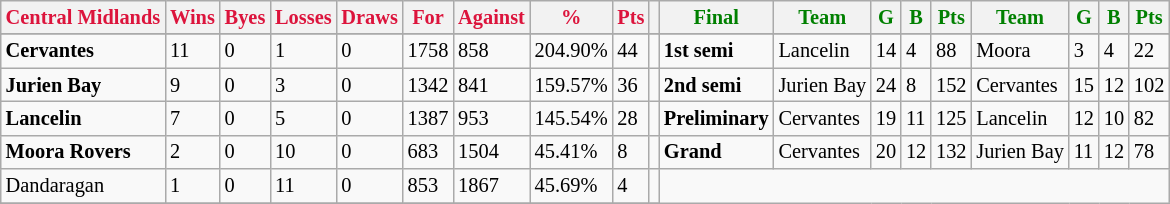<table style="font-size: 85%; text-align: left;" class="wikitable">
<tr>
<th style="color:crimson">Central Midlands</th>
<th style="color:crimson">Wins</th>
<th style="color:crimson">Byes</th>
<th style="color:crimson">Losses</th>
<th style="color:crimson">Draws</th>
<th style="color:crimson">For</th>
<th style="color:crimson">Against</th>
<th style="color:crimson">%</th>
<th style="color:crimson">Pts</th>
<th></th>
<th style="color:green">Final</th>
<th style="color:green">Team</th>
<th style="color:green">G</th>
<th style="color:green">B</th>
<th style="color:green">Pts</th>
<th style="color:green">Team</th>
<th style="color:green">G</th>
<th style="color:green">B</th>
<th style="color:green">Pts</th>
</tr>
<tr>
</tr>
<tr>
</tr>
<tr>
<td><strong>	Cervantes	</strong></td>
<td>11</td>
<td>0</td>
<td>1</td>
<td>0</td>
<td>1758</td>
<td>858</td>
<td>204.90%</td>
<td>44</td>
<td></td>
<td><strong>1st semi</strong></td>
<td>Lancelin</td>
<td>14</td>
<td>4</td>
<td>88</td>
<td>Moora</td>
<td>3</td>
<td>4</td>
<td>22</td>
</tr>
<tr>
<td><strong>	Jurien Bay	</strong></td>
<td>9</td>
<td>0</td>
<td>3</td>
<td>0</td>
<td>1342</td>
<td>841</td>
<td>159.57%</td>
<td>36</td>
<td></td>
<td><strong>2nd semi</strong></td>
<td>Jurien Bay</td>
<td>24</td>
<td>8</td>
<td>152</td>
<td>Cervantes</td>
<td>15</td>
<td>12</td>
<td>102</td>
</tr>
<tr>
<td><strong>	Lancelin	</strong></td>
<td>7</td>
<td>0</td>
<td>5</td>
<td>0</td>
<td>1387</td>
<td>953</td>
<td>145.54%</td>
<td>28</td>
<td></td>
<td><strong>Preliminary</strong></td>
<td>Cervantes</td>
<td>19</td>
<td>11</td>
<td>125</td>
<td>Lancelin</td>
<td>12</td>
<td>10</td>
<td>82</td>
</tr>
<tr>
<td><strong>	Moora Rovers	</strong></td>
<td>2</td>
<td>0</td>
<td>10</td>
<td>0</td>
<td>683</td>
<td>1504</td>
<td>45.41%</td>
<td>8</td>
<td></td>
<td><strong>Grand</strong></td>
<td>Cervantes</td>
<td>20</td>
<td>12</td>
<td>132</td>
<td>Jurien Bay</td>
<td>11</td>
<td>12</td>
<td>78</td>
</tr>
<tr>
<td>Dandaragan</td>
<td>1</td>
<td>0</td>
<td>11</td>
<td>0</td>
<td>853</td>
<td>1867</td>
<td>45.69%</td>
<td>4</td>
<td></td>
</tr>
<tr>
</tr>
</table>
